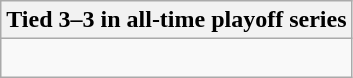<table class="wikitable collapsible collapsed">
<tr>
<th>Tied 3–3 in all-time playoff series</th>
</tr>
<tr>
<td><br>




</td>
</tr>
</table>
